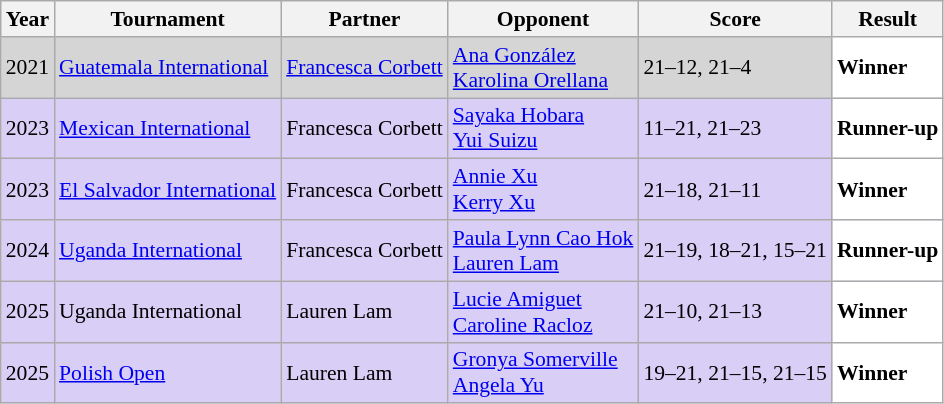<table class="sortable wikitable" style="font-size: 90%;">
<tr>
<th>Year</th>
<th>Tournament</th>
<th>Partner</th>
<th>Opponent</th>
<th>Score</th>
<th>Result</th>
</tr>
<tr style="background:#D5D5D5">
<td align="center">2021</td>
<td align="left"><a href='#'>Guatemala International</a></td>
<td align="left"> <a href='#'>Francesca Corbett</a></td>
<td align="left"> <a href='#'>Ana González</a> <br> <a href='#'>Karolina Orellana</a></td>
<td align="left">21–12, 21–4</td>
<td style="text-align:left; background:white"> <strong>Winner</strong></td>
</tr>
<tr style="background:#D8CEF6">
<td align="center">2023</td>
<td align="left"><a href='#'>Mexican International</a></td>
<td align="left"> Francesca Corbett</td>
<td align="left"> <a href='#'>Sayaka Hobara</a><br> <a href='#'>Yui Suizu</a></td>
<td align="left">11–21, 21–23</td>
<td style="text-align:left; background:white"> <strong>Runner-up</strong></td>
</tr>
<tr style="background:#D8CEF6">
<td align="center">2023</td>
<td align="left"><a href='#'>El Salvador International</a></td>
<td align="left"> Francesca Corbett</td>
<td align="left"> <a href='#'>Annie Xu</a><br> <a href='#'>Kerry Xu</a></td>
<td align="left">21–18, 21–11</td>
<td style="text-align:left; background:white"> <strong>Winner</strong></td>
</tr>
<tr style="background:#D8CEF6">
<td align="center">2024</td>
<td align="left"><a href='#'>Uganda International</a></td>
<td align="left"> Francesca Corbett</td>
<td align="left"> <a href='#'>Paula Lynn Cao Hok</a><br> <a href='#'>Lauren Lam</a></td>
<td align="left">21–19, 18–21, 15–21</td>
<td style="text-align:left; background:white"> <strong>Runner-up</strong></td>
</tr>
<tr style="background:#D8CEF6">
<td align="center">2025</td>
<td align="left">Uganda International</td>
<td align="left"> Lauren Lam</td>
<td align="left"> <a href='#'>Lucie Amiguet</a><br> <a href='#'>Caroline Racloz</a></td>
<td align="left">21–10, 21–13</td>
<td style="text-align:left; background:white"> <strong>Winner</strong></td>
</tr>
<tr style="background:#D8CEF6">
<td align="center">2025</td>
<td align="left"><a href='#'>Polish Open</a></td>
<td align="left"> Lauren Lam</td>
<td align="left"> <a href='#'>Gronya Somerville</a><br> <a href='#'>Angela Yu</a></td>
<td align="left">19–21, 21–15, 21–15</td>
<td style="text-align:left; background:white"> <strong>Winner</strong></td>
</tr>
</table>
